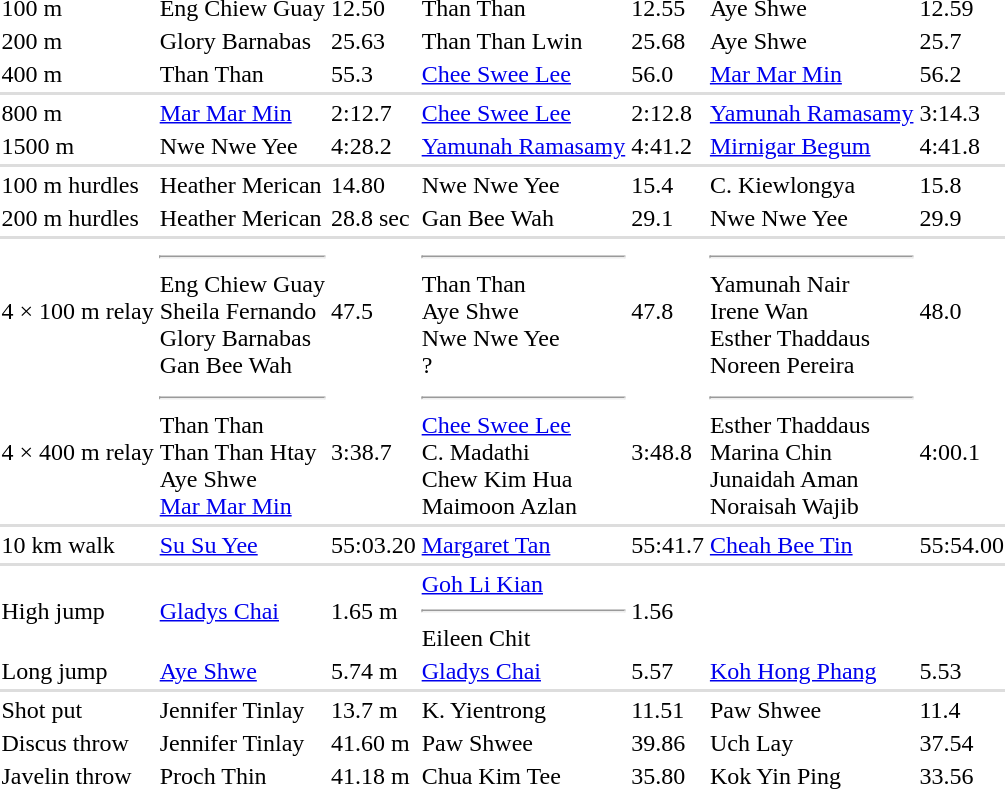<table>
<tr>
<td>100 m</td>
<td> Eng Chiew Guay</td>
<td>12.50</td>
<td> Than Than</td>
<td>12.55</td>
<td> Aye Shwe</td>
<td>12.59</td>
</tr>
<tr>
<td>200 m</td>
<td> Glory Barnabas</td>
<td>25.63</td>
<td> Than Than Lwin</td>
<td>25.68</td>
<td> Aye Shwe</td>
<td>25.7</td>
</tr>
<tr>
<td>400 m</td>
<td> Than Than</td>
<td>55.3 </td>
<td> <a href='#'>Chee Swee Lee</a></td>
<td>56.0</td>
<td> <a href='#'>Mar Mar Min</a></td>
<td>56.2</td>
</tr>
<tr bgcolor=#DDDDDD>
<td colspan=7></td>
</tr>
<tr>
<td>800 m</td>
<td> <a href='#'>Mar Mar Min</a></td>
<td>2:12.7 </td>
<td> <a href='#'>Chee Swee Lee</a></td>
<td>2:12.8</td>
<td> <a href='#'>Yamunah Ramasamy</a></td>
<td>3:14.3</td>
</tr>
<tr>
<td>1500 m</td>
<td> Nwe Nwe Yee</td>
<td>4:28.2</td>
<td> <a href='#'>Yamunah Ramasamy</a></td>
<td>4:41.2</td>
<td> <a href='#'>Mirnigar Begum</a></td>
<td>4:41.8</td>
</tr>
<tr bgcolor=#DDDDDD>
<td colspan=7></td>
</tr>
<tr>
<td>100 m hurdles</td>
<td> Heather Merican</td>
<td>14.80 </td>
<td> Nwe Nwe Yee</td>
<td>15.4</td>
<td> C. Kiewlongya</td>
<td>15.8</td>
</tr>
<tr>
<td>200 m hurdles</td>
<td> Heather Merican</td>
<td>28.8 sec</td>
<td> Gan Bee Wah</td>
<td>29.1</td>
<td> Nwe Nwe Yee</td>
<td>29.9</td>
</tr>
<tr bgcolor=#DDDDDD>
<td colspan=7></td>
</tr>
<tr>
<td>4 × 100 m relay</td>
<td> <hr> Eng Chiew Guay<br>Sheila Fernando<br>Glory Barnabas<br>Gan Bee Wah</td>
<td>47.5</td>
<td> <hr> Than Than<br>Aye Shwe<br>Nwe Nwe Yee<br>?</td>
<td>47.8</td>
<td> <hr> Yamunah Nair<br>Irene Wan<br>Esther Thaddaus<br>Noreen Pereira</td>
<td>48.0</td>
</tr>
<tr>
<td>4 × 400 m relay</td>
<td> <hr> Than Than<br>Than Than Htay<br>Aye Shwe<br><a href='#'>Mar Mar Min</a></td>
<td>3:38.7</td>
<td> <hr> <a href='#'>Chee Swee Lee</a><br>C. Madathi<br>Chew Kim Hua<br>Maimoon Azlan</td>
<td>3:48.8</td>
<td> <hr> Esther Thaddaus<br>Marina Chin<br>Junaidah Aman<br>Noraisah Wajib</td>
<td>4:00.1</td>
</tr>
<tr bgcolor=#DDDDDD>
<td colspan=7></td>
</tr>
<tr>
<td>10 km walk</td>
<td> <a href='#'>Su Su Yee</a></td>
<td>55:03.20 </td>
<td> <a href='#'>Margaret Tan</a></td>
<td>55:41.7</td>
<td> <a href='#'>Cheah Bee Tin</a></td>
<td>55:54.00</td>
</tr>
<tr bgcolor=#DDDDDD>
<td colspan=7></td>
</tr>
<tr>
<td>High jump</td>
<td> <a href='#'>Gladys Chai</a></td>
<td>1.65 m </td>
<td> <a href='#'>Goh Li Kian</a><hr> Eileen Chit</td>
<td>1.56</td>
<td></td>
</tr>
<tr>
<td>Long jump</td>
<td> <a href='#'>Aye Shwe</a></td>
<td>5.74 m </td>
<td> <a href='#'>Gladys Chai</a></td>
<td>5.57</td>
<td> <a href='#'>Koh Hong Phang</a></td>
<td>5.53</td>
</tr>
<tr bgcolor=#DDDDDD>
<td colspan=7></td>
</tr>
<tr>
<td>Shot put</td>
<td> Jennifer Tinlay</td>
<td>13.7 m</td>
<td> K. Yientrong</td>
<td>11.51</td>
<td> Paw Shwee</td>
<td>11.4</td>
</tr>
<tr>
<td>Discus throw</td>
<td> Jennifer Tinlay</td>
<td>41.60 m</td>
<td> Paw Shwee</td>
<td>39.86</td>
<td> Uch Lay</td>
<td>37.54</td>
</tr>
<tr>
<td>Javelin throw</td>
<td> Proch Thin</td>
<td>41.18 m</td>
<td> Chua Kim Tee</td>
<td>35.80</td>
<td> Kok Yin Ping</td>
<td>33.56</td>
</tr>
</table>
